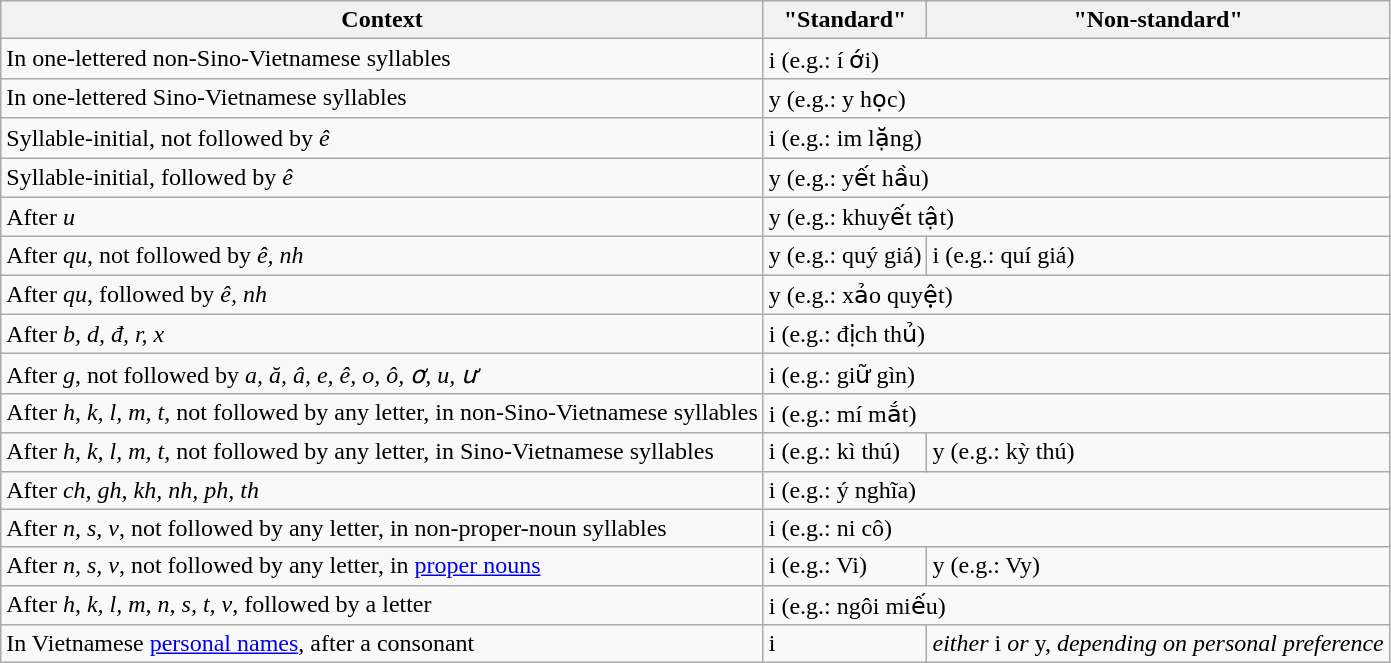<table class="wikitable">
<tr>
<th scope="col">Context</th>
<th scope="col">"Standard"</th>
<th scope="col">"Non-standard"</th>
</tr>
<tr>
<td>In one-lettered non-Sino-Vietnamese syllables</td>
<td colspan=2>i (e.g.: í ới)</td>
</tr>
<tr>
<td>In one-lettered Sino-Vietnamese syllables</td>
<td colspan=2>y (e.g.: y học)</td>
</tr>
<tr>
<td>Syllable-initial, not followed by <em>ê</em></td>
<td colspan=2>i (e.g.: im lặng)</td>
</tr>
<tr>
<td>Syllable-initial, followed by <em>ê</em></td>
<td colspan=2>y (e.g.: yết hầu)</td>
</tr>
<tr>
<td>After <em>u</em></td>
<td colspan=2>y (e.g.: khuyết tật)</td>
</tr>
<tr>
<td>After <em>qu</em>, not followed by <em>ê, nh</em></td>
<td>y (e.g.: quý giá)</td>
<td>i (e.g.: quí giá)</td>
</tr>
<tr>
<td>After <em>qu</em>, followed by <em>ê, nh</em></td>
<td colspan=2>y (e.g.: xảo quyệt)</td>
</tr>
<tr>
<td>After <em>b, d, đ, r, x</em></td>
<td colspan=2>i (e.g.: địch thủ)</td>
</tr>
<tr>
<td>After <em>g</em>, not followed by <em>a, ă, â, e, ê, o, ô, ơ, u, ư</em></td>
<td colspan=2>i (e.g.: giữ gìn)</td>
</tr>
<tr>
<td>After <em>h, k, l, m, t</em>, not followed by any letter, in non-Sino-Vietnamese syllables</td>
<td colspan=2>i (e.g.: mí mắt)</td>
</tr>
<tr>
<td>After <em>h, k, l, m, t</em>, not followed by any letter, in Sino-Vietnamese syllables</td>
<td>i (e.g.: kì thú)</td>
<td>y (e.g.: kỳ thú)</td>
</tr>
<tr>
<td>After <em>ch, gh, kh, nh, ph, th</em></td>
<td colspan=2>i (e.g.: ý nghĩa)</td>
</tr>
<tr>
<td>After <em>n, s, v</em>, not followed by any letter, in non-proper-noun syllables</td>
<td colspan=2>i (e.g.: ni cô)</td>
</tr>
<tr>
<td>After <em>n, s, v</em>, not followed by any letter, in <a href='#'>proper nouns</a></td>
<td>i (e.g.: Vi)</td>
<td>y (e.g.: Vy)</td>
</tr>
<tr>
<td>After <em>h, k, l, m, n, s, t, v</em>, followed by a letter</td>
<td colspan=2>i (e.g.: ngôi miếu)</td>
</tr>
<tr>
<td>In Vietnamese <a href='#'>personal names</a>, after a consonant</td>
<td>i</td>
<td><em>either</em> i <em>or</em> y, <em>depending on personal preference</em></td>
</tr>
</table>
